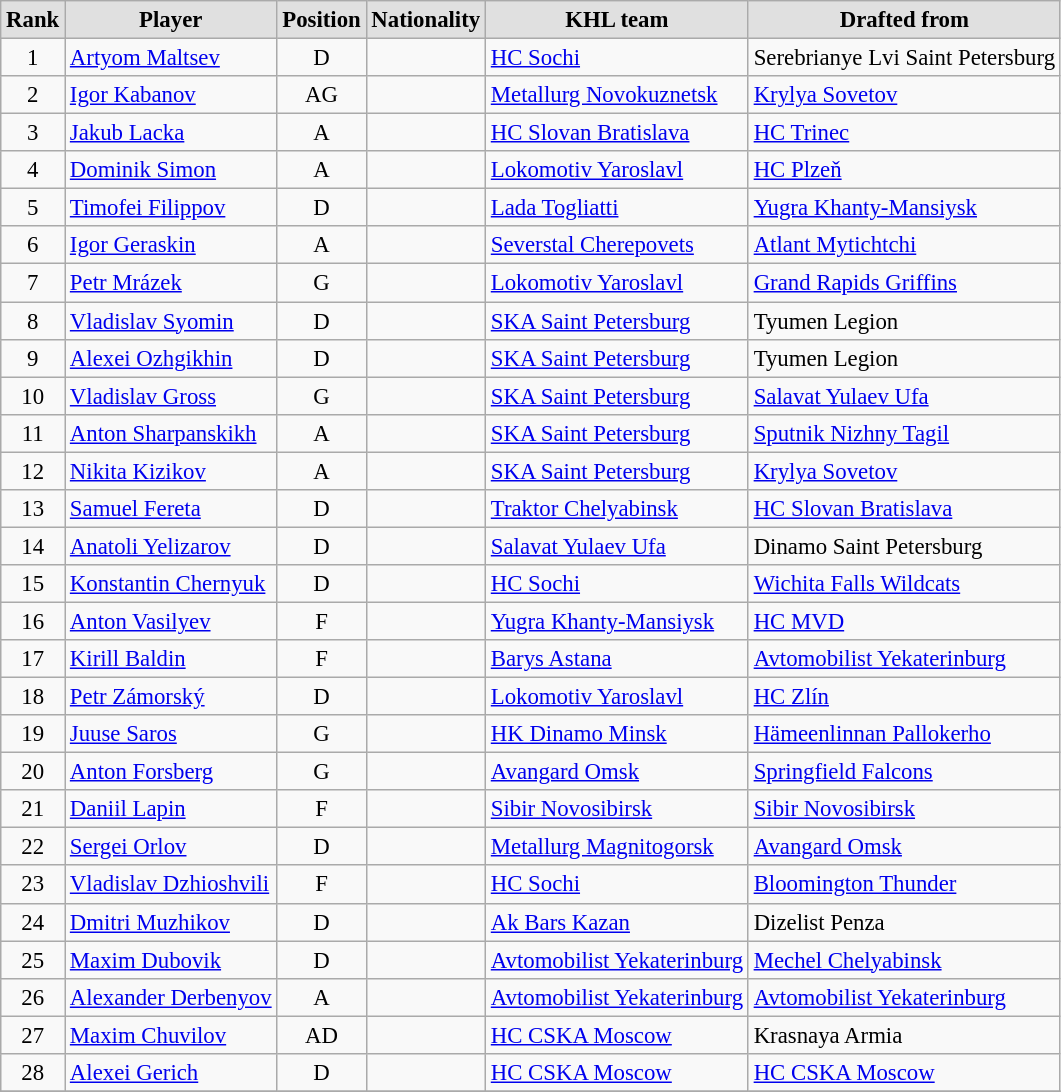<table style="font-size: 95%; text-align: left;" class="wikitable alternance">
<tr>
<th scope="col" style="background: #e0e0e0;">Rank</th>
<th scope="col" style="background: #e0e0e0;">Player</th>
<th scope="col" style="background: #e0e0e0;">Position</th>
<th scope="col" style="background: #e0e0e0;">Nationality</th>
<th scope="col" style="background: #e0e0e0;">KHL team</th>
<th scope="col" style="background: #e0e0e0;">Drafted from</th>
</tr>
<tr>
<td align="center">1</td>
<td><a href='#'>Artyom Maltsev</a></td>
<td align="center">D</td>
<td></td>
<td><a href='#'>HC Sochi</a></td>
<td>Serebrianye Lvi Saint Petersburg</td>
</tr>
<tr>
<td align="center">2</td>
<td><a href='#'>Igor Kabanov</a></td>
<td align="center">AG</td>
<td></td>
<td><a href='#'>Metallurg Novokuznetsk</a></td>
<td><a href='#'>Krylya Sovetov</a></td>
</tr>
<tr>
<td align="center">3</td>
<td><a href='#'>Jakub Lacka</a></td>
<td align="center">A</td>
<td></td>
<td><a href='#'>HC Slovan Bratislava</a></td>
<td><a href='#'>HC Trinec</a></td>
</tr>
<tr>
<td align="center">4</td>
<td><a href='#'>Dominik Simon</a></td>
<td align="center">A</td>
<td></td>
<td><a href='#'>Lokomotiv Yaroslavl</a></td>
<td><a href='#'>HC Plzeň</a></td>
</tr>
<tr>
<td align="center">5</td>
<td><a href='#'>Timofei Filippov</a></td>
<td align="center">D</td>
<td></td>
<td><a href='#'>Lada Togliatti</a></td>
<td><a href='#'>Yugra Khanty-Mansiysk</a></td>
</tr>
<tr>
<td align="center">6</td>
<td><a href='#'>Igor Geraskin</a></td>
<td align="center">A</td>
<td></td>
<td><a href='#'>Severstal Cherepovets</a></td>
<td><a href='#'>Atlant Mytichtchi</a></td>
</tr>
<tr>
<td align="center">7</td>
<td><a href='#'>Petr Mrázek</a></td>
<td align="center">G</td>
<td></td>
<td><a href='#'>Lokomotiv Yaroslavl</a></td>
<td><a href='#'>Grand Rapids Griffins</a></td>
</tr>
<tr>
<td align="center">8</td>
<td><a href='#'>Vladislav Syomin</a></td>
<td align="center">D</td>
<td></td>
<td><a href='#'>SKA Saint Petersburg</a></td>
<td>Tyumen Legion</td>
</tr>
<tr>
<td align="center">9</td>
<td><a href='#'>Alexei Ozhgikhin</a></td>
<td align="center">D</td>
<td></td>
<td><a href='#'>SKA Saint Petersburg</a></td>
<td>Tyumen Legion</td>
</tr>
<tr>
<td align="center">10</td>
<td><a href='#'>Vladislav Gross</a></td>
<td align="center">G</td>
<td></td>
<td><a href='#'>SKA Saint Petersburg</a></td>
<td><a href='#'>Salavat Yulaev Ufa</a></td>
</tr>
<tr>
<td align="center">11</td>
<td><a href='#'>Anton Sharpanskikh</a></td>
<td align="center">A</td>
<td></td>
<td><a href='#'>SKA Saint Petersburg</a></td>
<td><a href='#'>Sputnik Nizhny Tagil</a></td>
</tr>
<tr>
<td align="center">12</td>
<td><a href='#'>Nikita Kizikov</a></td>
<td align="center">A</td>
<td></td>
<td><a href='#'>SKA Saint Petersburg</a></td>
<td><a href='#'>Krylya Sovetov</a></td>
</tr>
<tr>
<td align="center">13</td>
<td><a href='#'>Samuel Fereta</a></td>
<td align="center">D</td>
<td></td>
<td><a href='#'>Traktor Chelyabinsk</a></td>
<td><a href='#'>HC Slovan Bratislava</a></td>
</tr>
<tr>
<td align="center">14</td>
<td><a href='#'>Anatoli Yelizarov</a></td>
<td align="center">D</td>
<td><br></td>
<td><a href='#'>Salavat Yulaev Ufa</a></td>
<td>Dinamo Saint Petersburg</td>
</tr>
<tr>
<td align="center">15</td>
<td><a href='#'>Konstantin Chernyuk</a></td>
<td align="center">D</td>
<td></td>
<td><a href='#'>HC Sochi</a></td>
<td><a href='#'>Wichita Falls Wildcats</a></td>
</tr>
<tr>
<td align="center">16</td>
<td><a href='#'>Anton Vasilyev</a></td>
<td align="center">F</td>
<td></td>
<td><a href='#'>Yugra Khanty-Mansiysk</a></td>
<td><a href='#'>HC MVD</a></td>
</tr>
<tr>
<td align="center">17</td>
<td><a href='#'>Kirill Baldin</a></td>
<td align="center">F</td>
<td></td>
<td><a href='#'>Barys Astana</a></td>
<td><a href='#'>Avtomobilist Yekaterinburg</a></td>
</tr>
<tr>
<td align="center">18</td>
<td><a href='#'>Petr Zámorský</a></td>
<td align="center">D</td>
<td></td>
<td><a href='#'>Lokomotiv Yaroslavl</a></td>
<td><a href='#'>HC Zlín</a></td>
</tr>
<tr>
<td align="center">19</td>
<td><a href='#'>Juuse Saros</a></td>
<td align="center">G</td>
<td></td>
<td><a href='#'>HK Dinamo Minsk</a></td>
<td><a href='#'>Hämeenlinnan Pallokerho</a></td>
</tr>
<tr>
<td align="center">20</td>
<td><a href='#'>Anton Forsberg</a></td>
<td align="center">G</td>
<td></td>
<td><a href='#'>Avangard Omsk</a></td>
<td><a href='#'>Springfield Falcons</a></td>
</tr>
<tr>
<td align="center">21</td>
<td><a href='#'>Daniil Lapin</a></td>
<td align="center">F</td>
<td></td>
<td><a href='#'>Sibir Novosibirsk</a></td>
<td><a href='#'>Sibir Novosibirsk</a></td>
</tr>
<tr>
<td align="center">22</td>
<td><a href='#'>Sergei Orlov</a></td>
<td align="center">D</td>
<td></td>
<td><a href='#'>Metallurg Magnitogorsk</a></td>
<td><a href='#'>Avangard Omsk</a></td>
</tr>
<tr>
<td align="center">23</td>
<td><a href='#'>Vladislav Dzhioshvili</a></td>
<td align="center">F</td>
<td></td>
<td><a href='#'>HC Sochi</a></td>
<td><a href='#'>Bloomington Thunder</a></td>
</tr>
<tr>
<td align="center">24</td>
<td><a href='#'>Dmitri Muzhikov</a></td>
<td align="center">D</td>
<td></td>
<td><a href='#'>Ak Bars Kazan</a></td>
<td>Dizelist Penza</td>
</tr>
<tr>
<td align="center">25</td>
<td><a href='#'>Maxim Dubovik</a></td>
<td align="center">D</td>
<td></td>
<td><a href='#'>Avtomobilist Yekaterinburg</a></td>
<td><a href='#'>Mechel Chelyabinsk</a></td>
</tr>
<tr>
<td align="center">26</td>
<td><a href='#'>Alexander Derbenyov</a></td>
<td align="center">A</td>
<td></td>
<td><a href='#'>Avtomobilist Yekaterinburg</a></td>
<td><a href='#'>Avtomobilist Yekaterinburg</a></td>
</tr>
<tr>
<td align="center">27</td>
<td><a href='#'>Maxim Chuvilov</a></td>
<td align="center">AD</td>
<td></td>
<td><a href='#'>HC CSKA Moscow</a></td>
<td>Krasnaya Armia</td>
</tr>
<tr>
<td align="center">28</td>
<td><a href='#'>Alexei Gerich</a></td>
<td align="center">D</td>
<td></td>
<td><a href='#'>HC CSKA Moscow</a></td>
<td><a href='#'>HC CSKA Moscow</a></td>
</tr>
<tr>
</tr>
</table>
